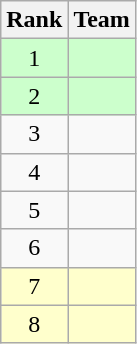<table class=wikitable style="text-align: center;">
<tr>
<th>Rank</th>
<th>Team</th>
</tr>
<tr style="background: #CCFFCC;">
<td>1</td>
<td style="text-align: left;"><strong></strong></td>
</tr>
<tr style="background: #CCFFCC;">
<td>2</td>
<td style="text-align: left;"><strong></strong></td>
</tr>
<tr>
<td>3</td>
<td style="text-align: left;"></td>
</tr>
<tr>
<td>4</td>
<td style="text-align: left;"></td>
</tr>
<tr>
<td>5</td>
<td style="text-align: left;"></td>
</tr>
<tr>
<td>6</td>
<td style="text-align: left;"></td>
</tr>
<tr style="background: #FFFFCC;">
<td>7</td>
<td style="text-align: left;"></td>
</tr>
<tr style="background: #FFFFCC;">
<td>8</td>
<td style="text-align: left;"></td>
</tr>
</table>
